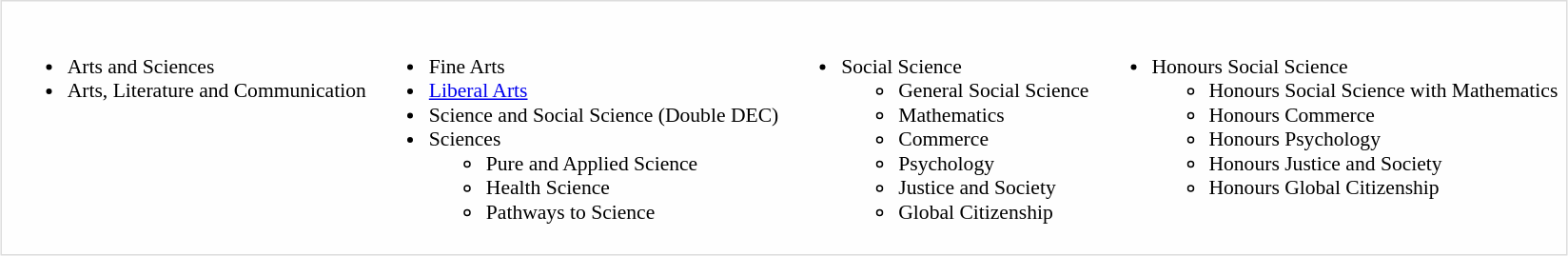<table style="border:1px solid #ddd; background:#fefefe; padding:3px; margin:0; margin:auto;">
<tr style="vertical-align:top; font-size:90%;">
<td><br><ul><li>Arts and Sciences</li><li>Arts, Literature and Communication</li></ul></td>
<td><br><ul><li>Fine Arts</li><li><a href='#'>Liberal Arts</a></li><li>Science and Social Science (Double DEC)</li><li>Sciences<ul><li>Pure and Applied Science</li><li>Health Science</li><li>Pathways to Science</li></ul></li></ul></td>
<td><br><ul><li>Social Science<ul><li>General Social Science</li><li>Mathematics</li><li>Commerce</li><li>Psychology</li><li>Justice and Society</li><li>Global Citizenship</li></ul></li></ul></td>
<td><br><ul><li>Honours Social Science<ul><li>Honours Social Science with Mathematics</li><li>Honours Commerce</li><li>Honours Psychology</li><li>Honours Justice and Society</li><li>Honours Global Citizenship</li></ul></li></ul></td>
</tr>
</table>
